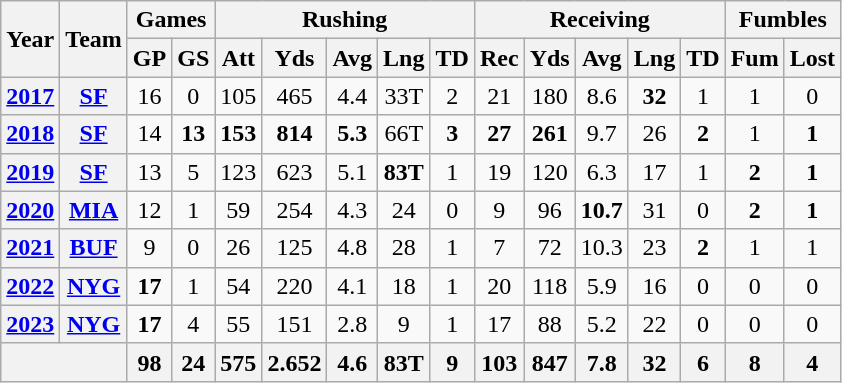<table class="wikitable" style="text-align:center">
<tr>
<th rowspan="2">Year</th>
<th rowspan="2">Team</th>
<th colspan="2">Games</th>
<th colspan="5">Rushing</th>
<th colspan="5">Receiving</th>
<th colspan="2">Fumbles</th>
</tr>
<tr>
<th>GP</th>
<th>GS</th>
<th>Att</th>
<th>Yds</th>
<th>Avg</th>
<th>Lng</th>
<th>TD</th>
<th>Rec</th>
<th>Yds</th>
<th>Avg</th>
<th>Lng</th>
<th>TD</th>
<th>Fum</th>
<th>Lost</th>
</tr>
<tr>
<th><a href='#'>2017</a></th>
<th><a href='#'>SF</a></th>
<td>16</td>
<td>0</td>
<td>105</td>
<td>465</td>
<td>4.4</td>
<td>33T</td>
<td>2</td>
<td>21</td>
<td>180</td>
<td>8.6</td>
<td><strong>32</strong></td>
<td>1</td>
<td>1</td>
<td>0</td>
</tr>
<tr>
<th><a href='#'>2018</a></th>
<th><a href='#'>SF</a></th>
<td>14</td>
<td><strong>13</strong></td>
<td><strong>153</strong></td>
<td><strong>814</strong></td>
<td><strong>5.3</strong></td>
<td>66T</td>
<td><strong>3</strong></td>
<td><strong>27</strong></td>
<td><strong>261</strong></td>
<td>9.7</td>
<td>26</td>
<td><strong>2</strong></td>
<td>1</td>
<td><strong>1</strong></td>
</tr>
<tr>
<th><a href='#'>2019</a></th>
<th><a href='#'>SF</a></th>
<td>13</td>
<td>5</td>
<td>123</td>
<td>623</td>
<td>5.1</td>
<td><strong>83T</strong></td>
<td>1</td>
<td>19</td>
<td>120</td>
<td>6.3</td>
<td>17</td>
<td>1</td>
<td><strong>2</strong></td>
<td><strong>1</strong></td>
</tr>
<tr>
<th><a href='#'>2020</a></th>
<th><a href='#'>MIA</a></th>
<td>12</td>
<td>1</td>
<td>59</td>
<td>254</td>
<td>4.3</td>
<td>24</td>
<td>0</td>
<td>9</td>
<td>96</td>
<td><strong>10.7</strong></td>
<td>31</td>
<td>0</td>
<td><strong>2</strong></td>
<td><strong>1</strong></td>
</tr>
<tr>
<th><a href='#'>2021</a></th>
<th><a href='#'>BUF</a></th>
<td>9</td>
<td>0</td>
<td>26</td>
<td>125</td>
<td>4.8</td>
<td>28</td>
<td>1</td>
<td>7</td>
<td>72</td>
<td>10.3</td>
<td>23</td>
<td><strong>2</strong></td>
<td>1</td>
<td>1</td>
</tr>
<tr>
<th><a href='#'>2022</a></th>
<th><a href='#'>NYG</a></th>
<td><strong>17</strong></td>
<td>1</td>
<td>54</td>
<td>220</td>
<td>4.1</td>
<td>18</td>
<td>1</td>
<td>20</td>
<td>118</td>
<td>5.9</td>
<td>16</td>
<td>0</td>
<td>0</td>
<td>0</td>
</tr>
<tr>
<th><a href='#'>2023</a></th>
<th><a href='#'>NYG</a></th>
<td><strong>17</strong></td>
<td>4</td>
<td>55</td>
<td>151</td>
<td>2.8</td>
<td>9</td>
<td>1</td>
<td>17</td>
<td>88</td>
<td>5.2</td>
<td>22</td>
<td>0</td>
<td>0</td>
<td>0</td>
</tr>
<tr>
<th colspan="2"></th>
<th>98</th>
<th>24</th>
<th>575</th>
<th>2.652</th>
<th>4.6</th>
<th>83T</th>
<th>9</th>
<th>103</th>
<th>847</th>
<th>7.8</th>
<th>32</th>
<th>6</th>
<th>8</th>
<th>4</th>
</tr>
</table>
